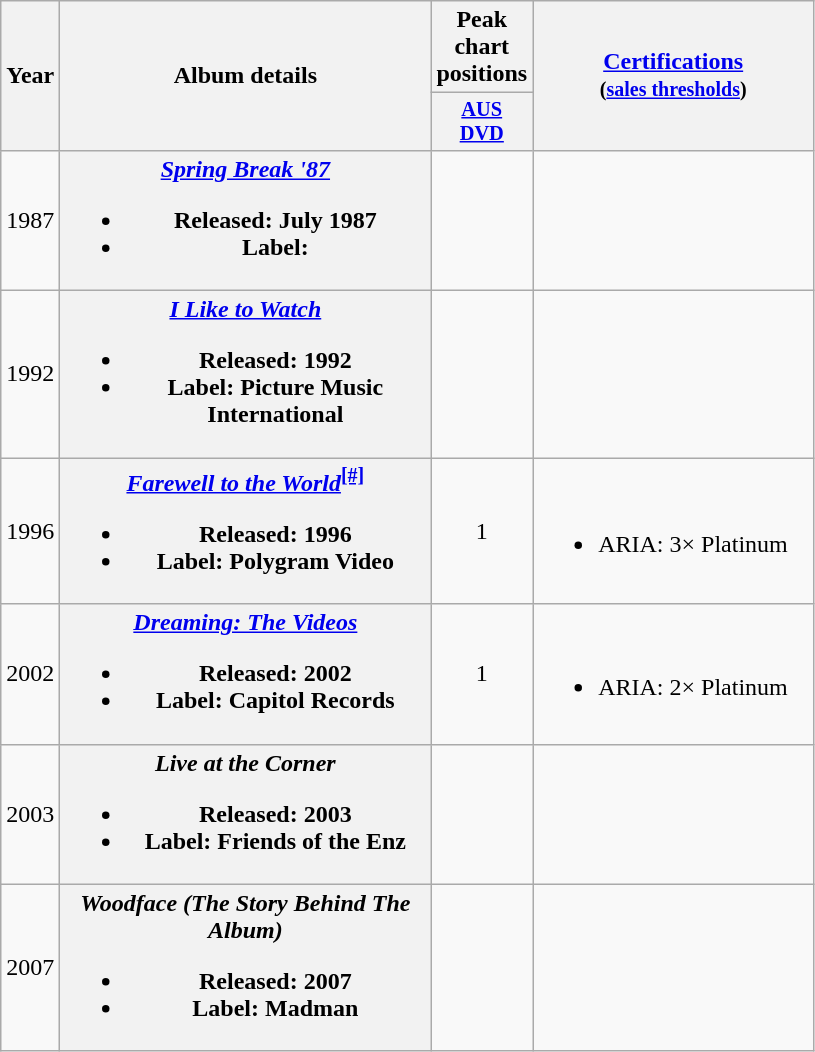<table class="wikitable plainrowheaders" style="text-align:left;">
<tr>
<th rowspan="2" style="width:25px;">Year</th>
<th rowspan="2" style="width:240px;">Album details</th>
<th colspan="1">Peak chart positions</th>
<th width="180" rowspan="2"><a href='#'>Certifications</a><br><small>(<a href='#'>sales thresholds</a>)</small></th>
</tr>
<tr>
<th style="width:3em;font-size:85%"><a href='#'>AUS<br>DVD</a><br></th>
</tr>
<tr>
<td>1987</td>
<th scope="row"><em><a href='#'>Spring Break '87</a></em><br><ul><li>Released: July 1987</li><li>Label:</li></ul></th>
<td></td>
<td></td>
</tr>
<tr>
<td>1992</td>
<th scope="row"><em><a href='#'>I Like to Watch</a></em><br><ul><li>Released: 1992</li><li>Label: Picture Music International</li></ul></th>
<td></td>
<td></td>
</tr>
<tr>
<td>1996</td>
<th scope="row"><em><a href='#'>Farewell to the World</a></em><sup><a href='#'><strong>[#]</strong></a></sup><br><ul><li>Released: 1996</li><li>Label: Polygram Video</li></ul></th>
<td style="text-align:center;">1</td>
<td><br><ul><li>ARIA: 3× Platinum</li></ul></td>
</tr>
<tr>
<td>2002</td>
<th scope="row"><em><a href='#'>Dreaming: The Videos</a></em><br><ul><li>Released: 2002</li><li>Label: Capitol Records</li></ul></th>
<td style="text-align:center;">1</td>
<td><br><ul><li>ARIA: 2× Platinum</li></ul></td>
</tr>
<tr>
<td>2003</td>
<th scope="row"><em>Live at the Corner</em><br><ul><li>Released: 2003</li><li>Label: Friends of the Enz</li></ul></th>
<td style="text-align:center;"></td>
<td></td>
</tr>
<tr>
<td>2007</td>
<th scope="row"><em>Woodface (The Story Behind The Album)</em><br><ul><li>Released: 2007</li><li>Label: Madman</li></ul></th>
<td style="text-align:center;"></td>
<td></td>
</tr>
</table>
